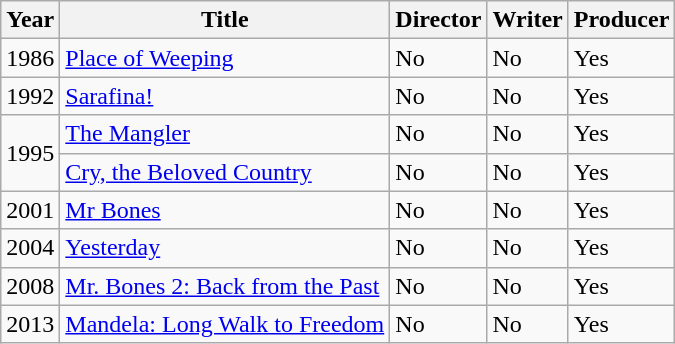<table class="wikitable">
<tr>
<th>Year</th>
<th>Title</th>
<th>Director</th>
<th>Writer</th>
<th>Producer</th>
</tr>
<tr>
<td>1986</td>
<td><a href='#'>Place of Weeping</a></td>
<td>No</td>
<td>No</td>
<td>Yes</td>
</tr>
<tr>
<td>1992</td>
<td><a href='#'>Sarafina!</a></td>
<td>No</td>
<td>No</td>
<td>Yes</td>
</tr>
<tr>
<td rowspan="2">1995</td>
<td><a href='#'>The Mangler</a></td>
<td>No</td>
<td>No</td>
<td>Yes</td>
</tr>
<tr>
<td><a href='#'>Cry, the Beloved Country</a></td>
<td>No</td>
<td>No</td>
<td>Yes</td>
</tr>
<tr>
<td>2001</td>
<td><a href='#'>Mr Bones</a></td>
<td>No</td>
<td>No</td>
<td>Yes</td>
</tr>
<tr>
<td>2004</td>
<td><a href='#'>Yesterday</a></td>
<td>No</td>
<td>No</td>
<td>Yes</td>
</tr>
<tr>
<td>2008</td>
<td><a href='#'>Mr. Bones 2: Back from the Past</a></td>
<td>No</td>
<td>No</td>
<td>Yes</td>
</tr>
<tr>
<td>2013</td>
<td><a href='#'>Mandela: Long Walk to Freedom</a></td>
<td>No</td>
<td>No</td>
<td>Yes</td>
</tr>
</table>
